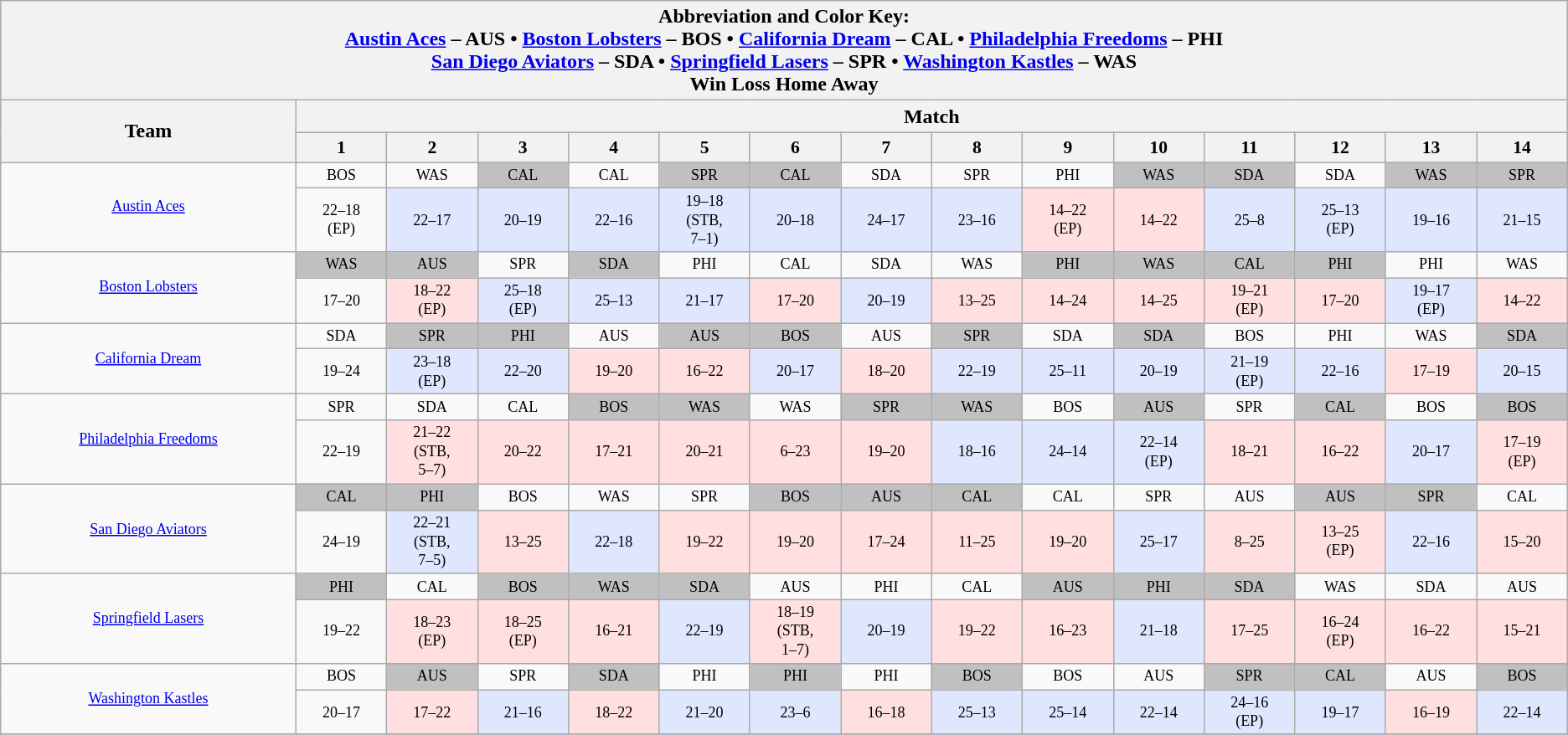<table class="wikitable" style="text-align:center;width=100%">
<tr>
<th colspan="15">Abbreviation and Color Key:<br><a href='#'>Austin Aces</a> – AUS • <a href='#'>Boston Lobsters</a> – BOS • <a href='#'>California Dream</a> – CAL  • <a href='#'>Philadelphia Freedoms</a> – PHI<br><a href='#'>San Diego Aviators</a> – SDA • <a href='#'>Springfield Lasers</a> – SPR • <a href='#'>Washington Kastles</a> – WAS<br><span>Win</span>  <span>Loss</span>  <span>Home</span>  <span>Away</span></th>
</tr>
<tr>
<th width="10.4%" rowspan="2">Team</th>
<th width="89.6%" colspan="14">Match</th>
</tr>
<tr style="background-color:#CCCCCC; font-size: 90%">
<th width="3.2%">1</th>
<th width="3.2%">2</th>
<th width="3.2%">3</th>
<th width="3.2%">4</th>
<th width="3.2%">5</th>
<th width="3.2%">6</th>
<th width="3.2%">7</th>
<th width="3.2%">8</th>
<th width="3.2%">9</th>
<th width="3.2%">10</th>
<th width="3.2%">11</th>
<th width="3.2%">12</th>
<th width="3.2%">13</th>
<th width="3.2%">14<br></th>
</tr>
<tr style="font-size: 75%">
<td rowspan="2"><a href='#'>Austin Aces</a></td>
<td>BOS</td>
<td>WAS</td>
<td bgcolor=#C0C0C0>CAL</td>
<td>CAL</td>
<td bgcolor=#C0C0C0>SPR</td>
<td bgcolor=#C0C0C0>CAL</td>
<td>SDA</td>
<td>SPR</td>
<td>PHI</td>
<td bgcolor=#C0C0C0>WAS</td>
<td bgcolor=#C0C0C0>SDA</td>
<td>SDA</td>
<td bgcolor=#C0C0C0>WAS</td>
<td bgcolor=#C0C0C0>SPR</td>
</tr>
<tr style="font-size: 75%">
<td>22–18<br>(EP)</td>
<td bgcolor=#DFE7FF>22–17</td>
<td bgcolor=#DFE7FF>20–19</td>
<td bgcolor=#DFE7FF>22–16</td>
<td bgcolor=#DFE7FF>19–18<br>(STB,<br>7–1)</td>
<td bgcolor=#DFE7FF>20–18</td>
<td bgcolor=#DFE7FF>24–17</td>
<td bgcolor=#DFE7FF>23–16</td>
<td bgcolor=#FFDFDF>14–22<br>(EP)</td>
<td bgcolor=#FFDFDF>14–22</td>
<td bgcolor=#DFE7FF>25–8</td>
<td bgcolor=#DFE7FF>25–13<br>(EP)</td>
<td bgcolor=#DFE7FF>19–16</td>
<td bgcolor=#DFE7FF>21–15</td>
</tr>
<tr style="font-size: 75%">
<td rowspan="2"><a href='#'>Boston Lobsters</a></td>
<td bgcolor=#C0C0C0>WAS</td>
<td bgcolor=#C0C0C0>AUS</td>
<td>SPR</td>
<td bgcolor=#C0C0C0>SDA</td>
<td>PHI</td>
<td>CAL</td>
<td>SDA</td>
<td>WAS</td>
<td bgcolor=#C0C0C0>PHI</td>
<td bgcolor=#C0C0C0>WAS</td>
<td bgcolor=#C0C0C0>CAL</td>
<td bgcolor=#C0C0C0>PHI</td>
<td>PHI</td>
<td>WAS</td>
</tr>
<tr style="font-size: 75%">
<td>17–20</td>
<td bgcolor=#FFDFDF>18–22<br>(EP)</td>
<td bgcolor=#DFE7FF>25–18<br>(EP)</td>
<td bgcolor=#DFE7FF>25–13</td>
<td bgcolor=#DFE7FF>21–17</td>
<td bgcolor=#FFDFDF>17–20</td>
<td bgcolor=#DFE7FF>20–19</td>
<td bgcolor=#FFDFDF>13–25</td>
<td bgcolor=#FFDFDF>14–24</td>
<td bgcolor=#FFDFDF>14–25</td>
<td bgcolor=#FFDFDF>19–21<br>(EP)</td>
<td bgcolor=#FFDFDF>17–20</td>
<td bgcolor=#DFE7FF>19–17<br>(EP)</td>
<td bgcolor=#FFDFDF>14–22</td>
</tr>
<tr style="font-size: 75%">
<td rowspan="2"><a href='#'>California Dream</a></td>
<td>SDA</td>
<td bgcolor=#C0C0C0>SPR</td>
<td bgcolor=#C0C0C0>PHI</td>
<td>AUS</td>
<td bgcolor=#C0C0C0>AUS</td>
<td bgcolor=#C0C0C0>BOS</td>
<td>AUS</td>
<td bgcolor=#C0C0C0>SPR</td>
<td>SDA</td>
<td bgcolor=#C0C0C0>SDA</td>
<td>BOS</td>
<td>PHI</td>
<td>WAS</td>
<td bgcolor=#C0C0C0>SDA</td>
</tr>
<tr style="font-size: 75%">
<td>19–24</td>
<td bgcolor=#DFE7FF>23–18<br>(EP)</td>
<td bgcolor=#DFE7FF>22–20</td>
<td bgcolor=#FFDFDF>19–20</td>
<td bgcolor=#FFDFDF>16–22</td>
<td bgcolor=#DFE7FF>20–17</td>
<td bgcolor=#FFDFDF>18–20</td>
<td bgcolor=#DFE7FF>22–19</td>
<td bgcolor=#DFE7FF>25–11</td>
<td bgcolor=#DFE7FF>20–19</td>
<td bgcolor=#DFE7FF>21–19<br>(EP)</td>
<td bgcolor=#DFE7FF>22–16</td>
<td bgcolor=#FFDFDF>17–19</td>
<td bgcolor=#DFE7FF>20–15</td>
</tr>
<tr style="font-size: 75%">
<td rowspan="2"><a href='#'>Philadelphia Freedoms</a></td>
<td>SPR</td>
<td>SDA</td>
<td>CAL</td>
<td bgcolor=#C0C0C0>BOS</td>
<td bgcolor=#C0C0C0>WAS</td>
<td>WAS</td>
<td bgcolor=#C0C0C0>SPR</td>
<td bgcolor=#C0C0C0>WAS</td>
<td>BOS</td>
<td bgcolor=#C0C0C0>AUS</td>
<td>SPR</td>
<td bgcolor=#C0C0C0>CAL</td>
<td>BOS</td>
<td bgcolor=#C0C0C0>BOS</td>
</tr>
<tr style="font-size: 75%">
<td>22–19</td>
<td bgcolor=#FFDFDF>21–22<br>(STB,<br>5–7)</td>
<td bgcolor=#FFDFDF>20–22</td>
<td bgcolor=#FFDFDF>17–21</td>
<td bgcolor=#FFDFDF>20–21</td>
<td bgcolor=#FFDFDF>6–23</td>
<td bgcolor=#FFDFDF>19–20</td>
<td bgcolor=#DFE7FF>18–16</td>
<td bgcolor=#DFE7FF>24–14</td>
<td bgcolor=#DFE7FF>22–14<br>(EP)</td>
<td bgcolor=#FFDFDF>18–21</td>
<td bgcolor=#FFDFDF>16–22</td>
<td bgcolor=#DFE7FF>20–17</td>
<td bgcolor=#FFDFDF>17–19<br>(EP)</td>
</tr>
<tr style="font-size: 75%">
<td rowspan="2"><a href='#'>San Diego Aviators</a></td>
<td bgcolor=#C0C0C0>CAL</td>
<td bgcolor=#C0C0C0>PHI</td>
<td>BOS</td>
<td>WAS</td>
<td>SPR</td>
<td bgcolor=#C0C0C0>BOS</td>
<td bgcolor=#C0C0C0>AUS</td>
<td bgcolor=#C0C0C0>CAL</td>
<td>CAL</td>
<td>SPR</td>
<td>AUS</td>
<td bgcolor=#C0C0C0>AUS</td>
<td bgcolor=#C0C0C0>SPR</td>
<td>CAL</td>
</tr>
<tr style="font-size: 75%">
<td>24–19</td>
<td bgcolor=#DFE7FF>22–21<br>(STB,<br>7–5)</td>
<td bgcolor=#FFDFDF>13–25</td>
<td bgcolor=#DFE7FF>22–18</td>
<td bgcolor=#FFDFDF>19–22</td>
<td bgcolor=#FFDFDF>19–20</td>
<td bgcolor=#FFDFDF>17–24</td>
<td bgcolor=#FFDFDF>11–25</td>
<td bgcolor=#FFDFDF>19–20</td>
<td bgcolor=#DFE7FF>25–17</td>
<td bgcolor=#FFDFDF>8–25</td>
<td bgcolor=#FFDFDF>13–25<br>(EP)</td>
<td bgcolor=#DFE7FF>22–16</td>
<td bgcolor=#FFDFDF>15–20</td>
</tr>
<tr style="font-size: 75%">
<td rowspan="2"><a href='#'>Springfield Lasers</a></td>
<td bgcolor=#C0C0C0>PHI</td>
<td>CAL</td>
<td bgcolor=#C0C0C0>BOS</td>
<td bgcolor=#C0C0C0>WAS</td>
<td bgcolor=#C0C0C0>SDA</td>
<td>AUS</td>
<td>PHI</td>
<td>CAL</td>
<td bgcolor=#C0C0C0>AUS</td>
<td bgcolor=#C0C0C0>PHI</td>
<td bgcolor=#C0C0C0>SDA</td>
<td>WAS</td>
<td>SDA</td>
<td>AUS</td>
</tr>
<tr style="font-size: 75%">
<td>19–22</td>
<td bgcolor=#FFDFDF>18–23<br>(EP)</td>
<td bgcolor=#FFDFDF>18–25<br>(EP)</td>
<td bgcolor=#FFDFDF>16–21</td>
<td bgcolor=#DFE7FF>22–19</td>
<td bgcolor=#FFDFDF>18–19<br>(STB,<br>1–7)</td>
<td bgcolor=#DFE7FF>20–19</td>
<td bgcolor=#FFDFDF>19–22</td>
<td bgcolor=#FFDFDF>16–23</td>
<td bgcolor=#DFE7FF>21–18</td>
<td bgcolor=#FFDFDF>17–25</td>
<td bgcolor=#FFDFDF>16–24<br>(EP)</td>
<td bgcolor=#FFDFDF>16–22</td>
<td bgcolor=#FFDFDF>15–21</td>
</tr>
<tr style="font-size: 75%">
<td rowspan="2"><a href='#'>Washington Kastles</a></td>
<td>BOS</td>
<td bgcolor=#C0C0C0>AUS</td>
<td>SPR</td>
<td bgcolor=#C0C0C0>SDA</td>
<td>PHI</td>
<td bgcolor=#C0C0C0>PHI</td>
<td>PHI</td>
<td bgcolor=#C0C0C0>BOS</td>
<td>BOS</td>
<td>AUS</td>
<td bgcolor=#C0C0C0>SPR</td>
<td bgcolor=#C0C0C0>CAL</td>
<td>AUS</td>
<td bgcolor=#C0C0C0>BOS</td>
</tr>
<tr style="font-size: 75%">
<td>20–17</td>
<td bgcolor=#FFDFDF>17–22</td>
<td bgcolor=#DFE7FF>21–16</td>
<td bgcolor=#FFDFDF>18–22</td>
<td bgcolor=#DFE7FF>21–20</td>
<td bgcolor=#DFE7FF>23–6</td>
<td bgcolor=#FFDFDF>16–18</td>
<td bgcolor=#DFE7FF>25–13</td>
<td bgcolor=#DFE7FF>25–14</td>
<td bgcolor=#DFE7FF>22–14</td>
<td bgcolor=#DFE7FF>24–16<br>(EP)</td>
<td bgcolor=#DFE7FF>19–17</td>
<td bgcolor=#FFDFDF>16–19</td>
<td bgcolor=#DFE7FF>22–14</td>
</tr>
<tr style="font-size: 75%">
</tr>
</table>
